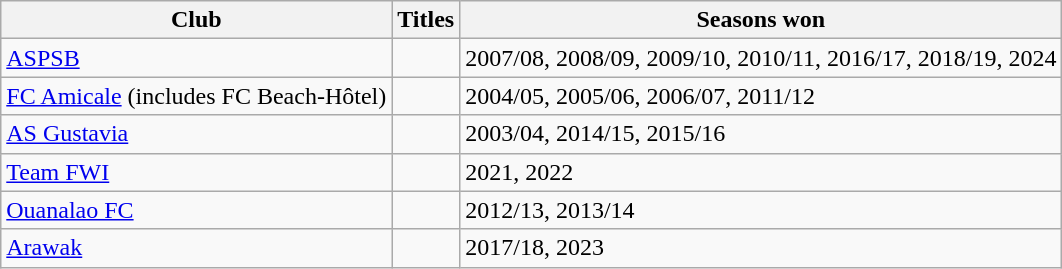<table class="wikitable sortable plainrowheaders">
<tr>
<th scope=col>Club</th>
<th scope=col>Titles</th>
<th scope=col>Seasons won</th>
</tr>
<tr>
<td><a href='#'>ASPSB</a></td>
<td></td>
<td>2007/08, 2008/09, 2009/10, 2010/11, 2016/17, 2018/19, 2024</td>
</tr>
<tr>
<td><a href='#'>FC Amicale</a> (includes FC Beach-Hôtel)</td>
<td></td>
<td>2004/05, 2005/06, 2006/07, 2011/12</td>
</tr>
<tr>
<td><a href='#'>AS Gustavia</a></td>
<td></td>
<td>2003/04, 2014/15, 2015/16</td>
</tr>
<tr>
<td><a href='#'>Team FWI</a></td>
<td></td>
<td>2021, 2022</td>
</tr>
<tr>
<td><a href='#'>Ouanalao FC</a></td>
<td></td>
<td>2012/13, 2013/14</td>
</tr>
<tr>
<td><a href='#'>Arawak</a></td>
<td></td>
<td>2017/18, 2023</td>
</tr>
</table>
